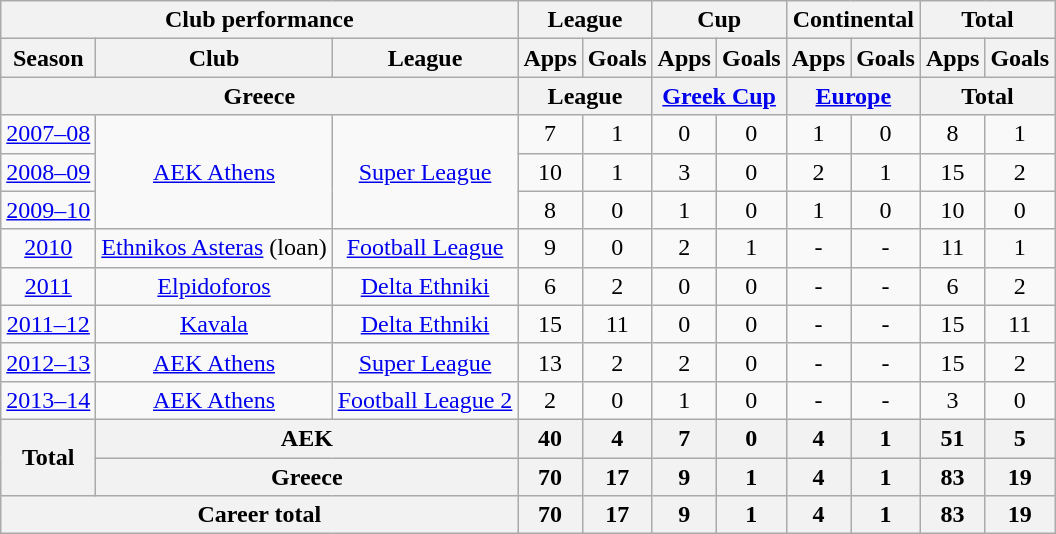<table class="wikitable" style="text-align:center">
<tr>
<th colspan=3>Club performance</th>
<th colspan=2>League</th>
<th colspan=2>Cup</th>
<th colspan=2>Continental</th>
<th colspan=2>Total</th>
</tr>
<tr>
<th>Season</th>
<th>Club</th>
<th>League</th>
<th>Apps</th>
<th>Goals</th>
<th>Apps</th>
<th>Goals</th>
<th>Apps</th>
<th>Goals</th>
<th>Apps</th>
<th>Goals</th>
</tr>
<tr>
<th colspan=3>Greece</th>
<th colspan=2>League</th>
<th colspan=2><a href='#'>Greek Cup</a></th>
<th colspan=2><a href='#'>Europe</a></th>
<th colspan=2>Total</th>
</tr>
<tr>
<td><a href='#'>2007–08</a></td>
<td rowspan="3"><a href='#'>AEK Athens</a></td>
<td rowspan="3"><a href='#'>Super League</a></td>
<td>7</td>
<td>1</td>
<td>0</td>
<td>0</td>
<td>1</td>
<td>0</td>
<td>8</td>
<td>1</td>
</tr>
<tr>
<td><a href='#'>2008–09</a></td>
<td>10</td>
<td>1</td>
<td>3</td>
<td>0</td>
<td>2</td>
<td>1</td>
<td>15</td>
<td>2</td>
</tr>
<tr>
<td><a href='#'>2009–10</a></td>
<td>8</td>
<td>0</td>
<td>1</td>
<td>0</td>
<td>1</td>
<td>0</td>
<td>10</td>
<td>0</td>
</tr>
<tr>
<td><a href='#'>2010</a></td>
<td><a href='#'>Ethnikos Asteras</a> (loan)</td>
<td><a href='#'>Football League</a></td>
<td>9</td>
<td>0</td>
<td>2</td>
<td>1</td>
<td>-</td>
<td>-</td>
<td>11</td>
<td>1</td>
</tr>
<tr>
<td><a href='#'>2011</a></td>
<td><a href='#'>Elpidoforos</a></td>
<td><a href='#'>Delta Ethniki</a></td>
<td>6</td>
<td>2</td>
<td>0</td>
<td>0</td>
<td>-</td>
<td>-</td>
<td>6</td>
<td>2</td>
</tr>
<tr>
<td><a href='#'>2011–12</a></td>
<td><a href='#'>Kavala</a></td>
<td><a href='#'>Delta Ethniki</a></td>
<td>15</td>
<td>11</td>
<td>0</td>
<td>0</td>
<td>-</td>
<td>-</td>
<td>15</td>
<td>11</td>
</tr>
<tr>
<td><a href='#'>2012–13</a></td>
<td><a href='#'>AEK Athens</a></td>
<td><a href='#'>Super League</a></td>
<td>13</td>
<td>2</td>
<td>2</td>
<td>0</td>
<td>-</td>
<td>-</td>
<td>15</td>
<td>2</td>
</tr>
<tr>
<td><a href='#'>2013–14</a></td>
<td><a href='#'>AEK Athens</a></td>
<td><a href='#'>Football League 2</a></td>
<td>2</td>
<td>0</td>
<td>1</td>
<td>0</td>
<td>-</td>
<td>-</td>
<td>3</td>
<td>0</td>
</tr>
<tr>
<th rowspan=2>Total</th>
<th colspan=2>AEK</th>
<th>40</th>
<th>4</th>
<th>7</th>
<th>0</th>
<th>4</th>
<th>1</th>
<th>51</th>
<th>5</th>
</tr>
<tr>
<th colspan=2>Greece</th>
<th>70</th>
<th>17</th>
<th>9</th>
<th>1</th>
<th>4</th>
<th>1</th>
<th>83</th>
<th>19</th>
</tr>
<tr>
<th colspan=3>Career total</th>
<th>70</th>
<th>17</th>
<th>9</th>
<th>1</th>
<th>4</th>
<th>1</th>
<th>83</th>
<th>19</th>
</tr>
</table>
